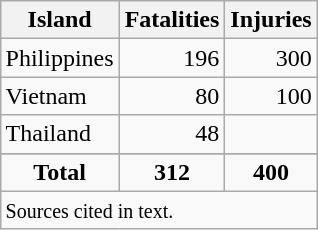<table class="wikitable sortable" style="float: right; margin:0 1em 0.5em 1em;">
<tr>
<th scope="col" align="center">Island</th>
<th scope="col" align="center">Fatalities</th>
<th scope="col" align="center">Injuries</th>
</tr>
<tr>
<td>Philippines</td>
<td align=right>196</td>
<td align=right>300</td>
</tr>
<tr>
<td>Vietnam</td>
<td align=right>80</td>
<td align=right>100</td>
</tr>
<tr>
<td>Thailand</td>
<td align=right>48</td>
<td></td>
</tr>
<tr>
</tr>
<tr class="sortbottom">
<td align="center"><strong>Total</strong></td>
<td align="center"><strong>312</strong></td>
<td align="center"><strong>400</strong></td>
</tr>
<tr class="sortbottom">
<td colspan = 3><small>Sources cited in text.</small></td>
</tr>
</table>
